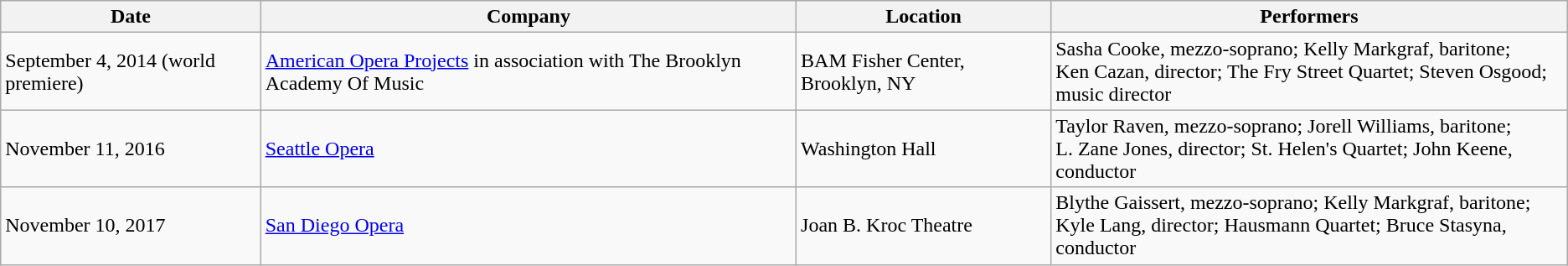<table class="wikitable">
<tr>
<th>Date</th>
<th>Company</th>
<th>Location</th>
<th>Performers</th>
</tr>
<tr>
<td>September 4, 2014 (world premiere)</td>
<td><a href='#'>American Opera Projects</a> in association with The Brooklyn Academy Of Music</td>
<td>BAM Fisher Center, Brooklyn, NY</td>
<td>Sasha Cooke, mezzo-soprano; Kelly Markgraf, baritone;<br>Ken Cazan, director; The Fry Street Quartet; Steven Osgood; music director</td>
</tr>
<tr>
<td>November 11, 2016</td>
<td><a href='#'>Seattle Opera</a></td>
<td>Washington Hall</td>
<td>Taylor Raven, mezzo-soprano; Jorell Williams, baritone;<br>L. Zane Jones, director; St. Helen's Quartet; John Keene, conductor</td>
</tr>
<tr>
<td>November 10, 2017</td>
<td><a href='#'>San Diego Opera</a></td>
<td>Joan B. Kroc Theatre</td>
<td>Blythe Gaissert, mezzo-soprano; Kelly Markgraf, baritone;<br>Kyle Lang, director; Hausmann Quartet; Bruce Stasyna, conductor</td>
</tr>
</table>
